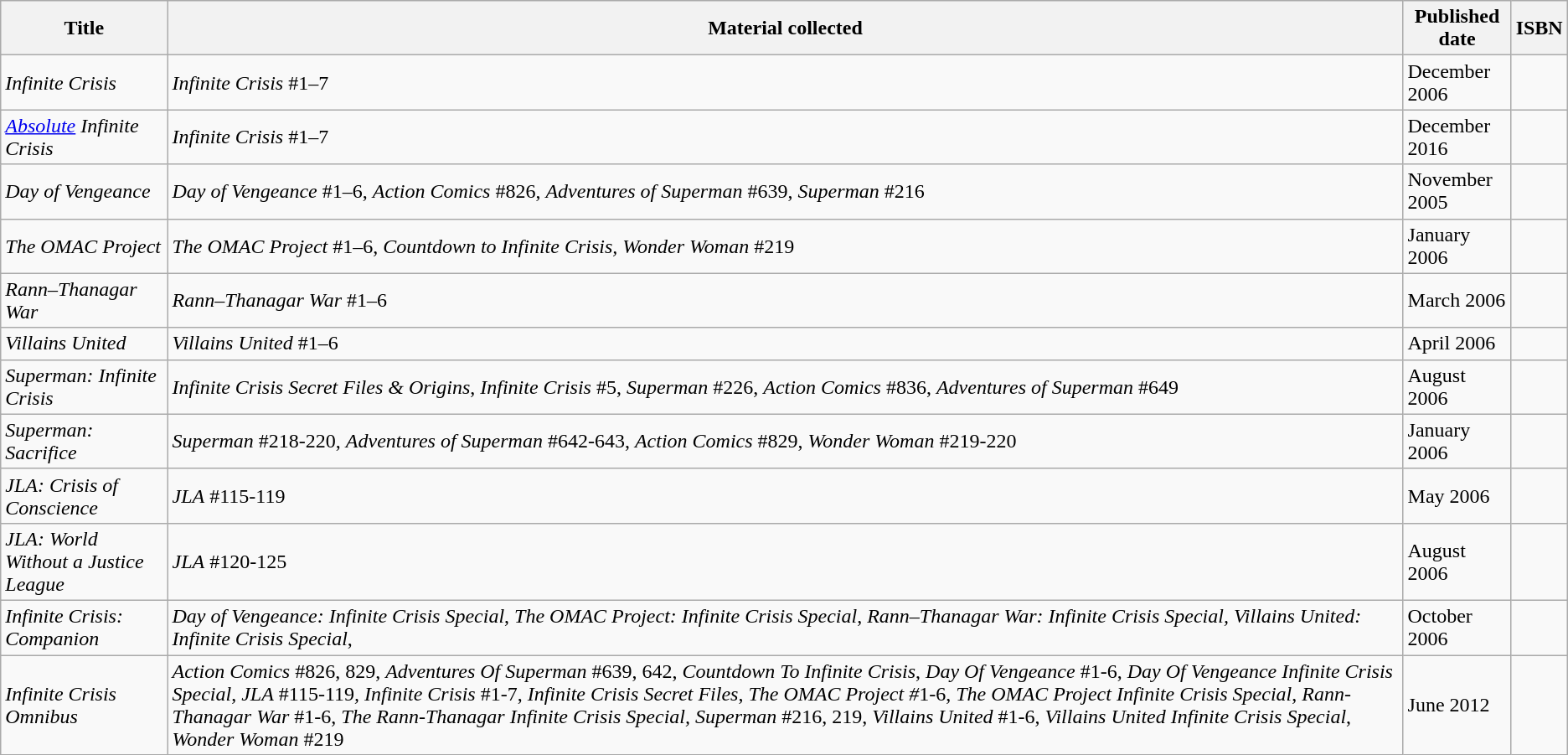<table class="wikitable">
<tr>
<th>Title</th>
<th>Material collected</th>
<th>Published date</th>
<th>ISBN</th>
</tr>
<tr>
<td><em>Infinite Crisis</em></td>
<td><em>Infinite Crisis</em> #1–7</td>
<td>December 2006</td>
<td></td>
</tr>
<tr>
<td><em><a href='#'>Absolute</a> Infinite Crisis</em></td>
<td><em>Infinite Crisis</em> #1–7</td>
<td>December 2016</td>
<td></td>
</tr>
<tr>
<td><em>Day of Vengeance</em></td>
<td><em>Day of Vengeance</em> #1–6, <em>Action Comics</em> #826, <em>Adventures of Superman</em> #639, <em>Superman</em> #216</td>
<td>November 2005</td>
<td></td>
</tr>
<tr>
<td><em>The OMAC Project</em></td>
<td><em>The OMAC Project</em> #1–6, <em>Countdown to Infinite Crisis,</em> <em>Wonder Woman</em> #219</td>
<td>January 2006</td>
<td></td>
</tr>
<tr>
<td><em>Rann–Thanagar War</em></td>
<td><em>Rann–Thanagar War</em> #1–6</td>
<td>March 2006</td>
<td></td>
</tr>
<tr>
<td><em>Villains United</em></td>
<td><em>Villains United</em> #1–6</td>
<td>April 2006</td>
<td></td>
</tr>
<tr>
<td><em>Superman: Infinite Crisis</em></td>
<td><em>Infinite Crisis Secret Files & Origins</em>, <em>Infinite Crisis</em> #5, <em>Superman</em> #226, <em>Action Comics</em> #836, <em>Adventures of Superman</em> #649</td>
<td>August 2006</td>
<td></td>
</tr>
<tr>
<td><em>Superman: Sacrifice</em></td>
<td><em>Superman</em> #218-220, <em>Adventures of Superman</em> #642-643, <em>Action Comics</em> #829, <em>Wonder Woman</em> #219-220</td>
<td>January 2006</td>
<td></td>
</tr>
<tr>
<td><em>JLA: Crisis of Conscience</em></td>
<td><em>JLA</em> #115-119</td>
<td>May 2006</td>
<td></td>
</tr>
<tr>
<td><em>JLA: World Without a Justice League</em></td>
<td><em>JLA</em> #120-125</td>
<td>August 2006</td>
<td></td>
</tr>
<tr>
<td><em>Infinite Crisis: Companion</em></td>
<td><em>Day of Vengeance: Infinite Crisis Special</em>, <em>The OMAC Project: Infinite Crisis Special</em>, <em>Rann–Thanagar War: Infinite Crisis Special,</em> <em>Villains United: Infinite Crisis Special</em>,</td>
<td>October 2006</td>
<td></td>
</tr>
<tr>
<td><em>Infinite Crisis Omnibus</em></td>
<td><em>Action Comics</em> #826, 829, <em>Adventures Of Superman</em> #639, 642, <em>Countdown To Infinite Crisis</em>, <em>Day Of Vengeance</em> #1-6, <em>Day Of Vengeance Infinite Crisis Special</em>, <em>JLA</em> #115-119<em>, Infinite Crisis</em> #1-7, <em>Infinite Crisis Secret Files</em>, <em>The OMAC Project #</em>1-6, <em>The OMAC Project Infinite Crisis Special</em>, <em>Rann-Thanagar War</em> #1-6, <em>The Rann-Thanagar Infinite Crisis Special,</em> <em>Superman</em> #216, 219, <em>Villains United</em> #1-6, <em>Villains United Infinite Crisis Special</em>, <em>Wonder Woman</em> #219</td>
<td>June 2012</td>
<td></td>
</tr>
</table>
